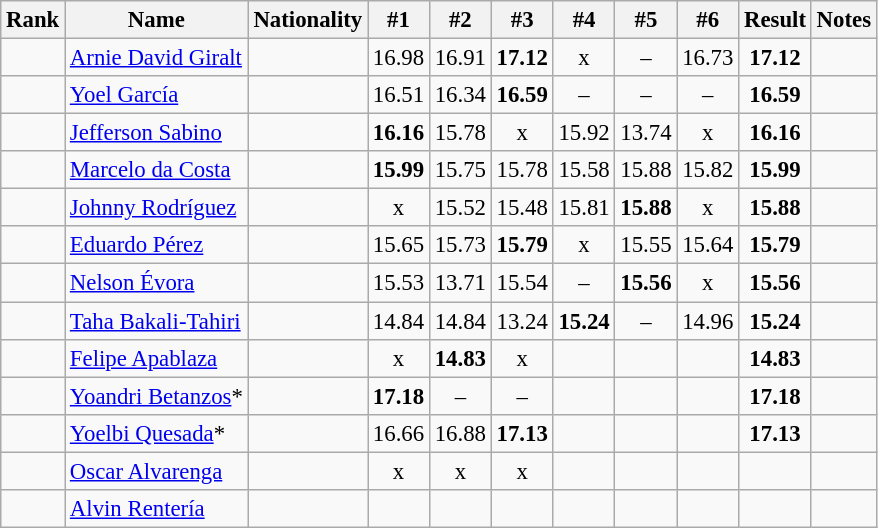<table class="wikitable sortable" style="text-align:center;font-size:95%">
<tr>
<th>Rank</th>
<th>Name</th>
<th>Nationality</th>
<th>#1</th>
<th>#2</th>
<th>#3</th>
<th>#4</th>
<th>#5</th>
<th>#6</th>
<th>Result</th>
<th>Notes</th>
</tr>
<tr>
<td></td>
<td align=left><a href='#'>Arnie David Giralt</a></td>
<td align=left></td>
<td>16.98</td>
<td>16.91</td>
<td><strong>17.12</strong></td>
<td>x</td>
<td>–</td>
<td>16.73</td>
<td><strong>17.12</strong></td>
<td></td>
</tr>
<tr>
<td></td>
<td align=left><a href='#'>Yoel García</a></td>
<td align=left></td>
<td>16.51</td>
<td>16.34</td>
<td><strong>16.59</strong></td>
<td>–</td>
<td>–</td>
<td>–</td>
<td><strong>16.59</strong></td>
<td></td>
</tr>
<tr>
<td></td>
<td align=left><a href='#'>Jefferson Sabino</a></td>
<td align=left></td>
<td><strong>16.16</strong></td>
<td>15.78</td>
<td>x</td>
<td>15.92</td>
<td>13.74</td>
<td>x</td>
<td><strong>16.16</strong></td>
<td></td>
</tr>
<tr>
<td></td>
<td align=left><a href='#'>Marcelo da Costa</a></td>
<td align=left></td>
<td><strong>15.99</strong></td>
<td>15.75</td>
<td>15.78</td>
<td>15.58</td>
<td>15.88</td>
<td>15.82</td>
<td><strong>15.99</strong></td>
<td></td>
</tr>
<tr>
<td></td>
<td align=left><a href='#'>Johnny Rodríguez</a></td>
<td align=left></td>
<td>x</td>
<td>15.52</td>
<td>15.48</td>
<td>15.81</td>
<td><strong>15.88</strong></td>
<td>x</td>
<td><strong>15.88</strong></td>
<td></td>
</tr>
<tr>
<td></td>
<td align=left><a href='#'>Eduardo Pérez</a></td>
<td align=left></td>
<td>15.65</td>
<td>15.73</td>
<td><strong>15.79</strong></td>
<td>x</td>
<td>15.55</td>
<td>15.64</td>
<td><strong>15.79</strong></td>
<td></td>
</tr>
<tr>
<td></td>
<td align=left><a href='#'>Nelson Évora</a></td>
<td align=left></td>
<td>15.53</td>
<td>13.71</td>
<td>15.54</td>
<td>–</td>
<td><strong>15.56</strong></td>
<td>x</td>
<td><strong>15.56</strong></td>
<td></td>
</tr>
<tr>
<td></td>
<td align=left><a href='#'>Taha Bakali-Tahiri</a></td>
<td align=left></td>
<td>14.84</td>
<td>14.84</td>
<td>13.24</td>
<td><strong>15.24</strong></td>
<td>–</td>
<td>14.96</td>
<td><strong>15.24</strong></td>
<td></td>
</tr>
<tr>
<td></td>
<td align=left><a href='#'>Felipe Apablaza</a></td>
<td align=left></td>
<td>x</td>
<td><strong>14.83</strong></td>
<td>x</td>
<td></td>
<td></td>
<td></td>
<td><strong>14.83</strong></td>
<td></td>
</tr>
<tr>
<td></td>
<td align=left><a href='#'>Yoandri Betanzos</a>*</td>
<td align=left></td>
<td><strong>17.18</strong></td>
<td>–</td>
<td>–</td>
<td></td>
<td></td>
<td></td>
<td><strong>17.18</strong></td>
<td></td>
</tr>
<tr>
<td></td>
<td align=left><a href='#'>Yoelbi Quesada</a>*</td>
<td align=left></td>
<td>16.66</td>
<td>16.88</td>
<td><strong>17.13</strong></td>
<td></td>
<td></td>
<td></td>
<td><strong>17.13</strong></td>
<td></td>
</tr>
<tr>
<td></td>
<td align=left><a href='#'>Oscar Alvarenga</a></td>
<td align=left></td>
<td>x</td>
<td>x</td>
<td>x</td>
<td></td>
<td></td>
<td></td>
<td><strong></strong></td>
<td></td>
</tr>
<tr>
<td></td>
<td align=left><a href='#'>Alvin Rentería</a></td>
<td align=left></td>
<td></td>
<td></td>
<td></td>
<td></td>
<td></td>
<td></td>
<td><strong></strong></td>
<td></td>
</tr>
</table>
